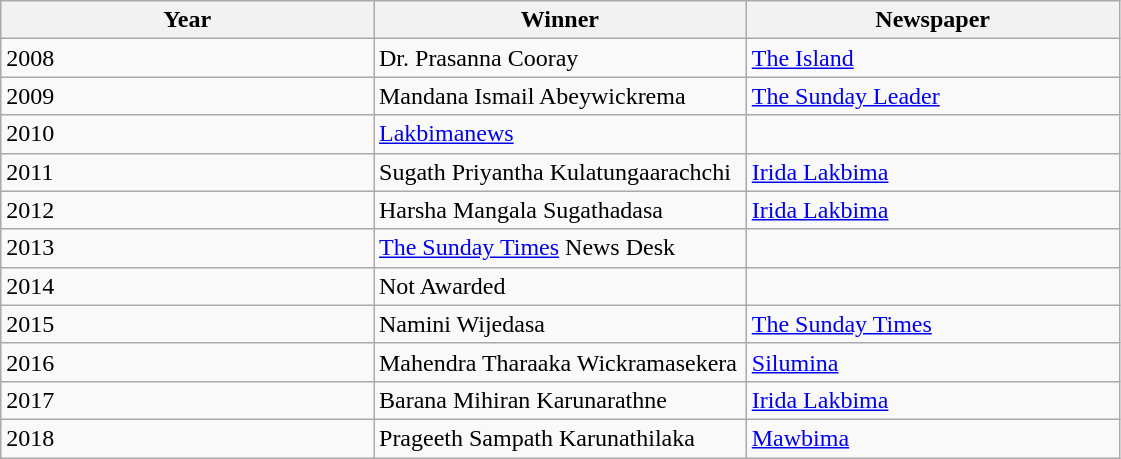<table class="wikitable sortable mw-collapsible mw-collapsed">
<tr>
<th width="33%">Year</th>
<th width="33%">Winner</th>
<th width="33%">Newspaper</th>
</tr>
<tr>
<td>2008</td>
<td>Dr. Prasanna Cooray</td>
<td><a href='#'>The Island</a></td>
</tr>
<tr>
<td>2009</td>
<td>Mandana Ismail Abeywickrema</td>
<td><a href='#'>The Sunday Leader</a></td>
</tr>
<tr>
<td>2010</td>
<td><a href='#'>Lakbimanews</a></td>
<td></td>
</tr>
<tr>
<td>2011</td>
<td>Sugath Priyantha Kulatungaarachchi</td>
<td><a href='#'>Irida Lakbima</a></td>
</tr>
<tr>
<td>2012</td>
<td>Harsha Mangala Sugathadasa</td>
<td><a href='#'>Irida Lakbima</a></td>
</tr>
<tr>
<td>2013</td>
<td><a href='#'>The Sunday Times</a> News Desk</td>
<td></td>
</tr>
<tr>
<td>2014</td>
<td>Not Awarded</td>
<td></td>
</tr>
<tr>
<td>2015</td>
<td>Namini Wijedasa</td>
<td><a href='#'>The Sunday Times</a></td>
</tr>
<tr>
<td>2016</td>
<td>Mahendra Tharaaka Wickramasekera</td>
<td><a href='#'>Silumina</a></td>
</tr>
<tr>
<td>2017</td>
<td>Barana Mihiran Karunarathne</td>
<td><a href='#'>Irida Lakbima</a></td>
</tr>
<tr>
<td>2018</td>
<td>Prageeth Sampath Karunathilaka</td>
<td><a href='#'>Mawbima</a></td>
</tr>
</table>
